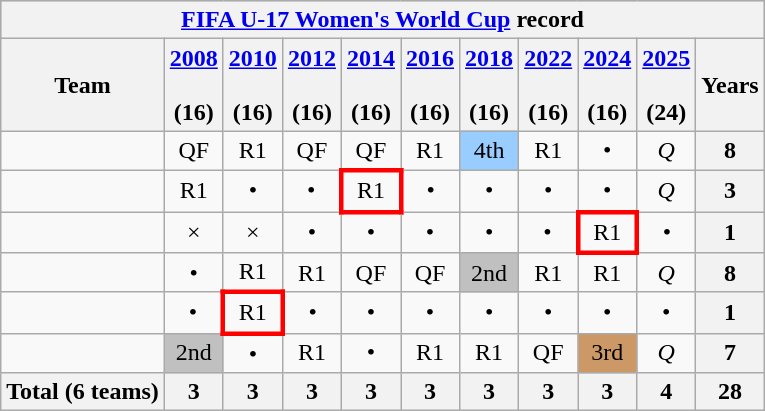<table class="wikitable">
<tr style="background:#cccccc;" align=center>
<th colspan=21><a href='#'>FIFA U-17 Women's World Cup</a> record</th>
</tr>
<tr>
<th>Team</th>
<th><a href='#'>2008</a><br><br>(16)</th>
<th><a href='#'>2010</a><br><br>(16)</th>
<th><a href='#'>2012</a><br><br>(16)</th>
<th><a href='#'>2014</a><br><br>(16)</th>
<th><a href='#'>2016</a><br><br>(16)</th>
<th><a href='#'>2018</a><br><br>(16)</th>
<th><a href='#'>2022</a><br><br>(16)</th>
<th><a href='#'>2024</a><br><br>(16)</th>
<th><a href='#'>2025</a><br><br>(24)</th>
<th>Years</th>
</tr>
<tr align=center>
<td align=left></td>
<td>QF</td>
<td>R1</td>
<td>QF</td>
<td>QF</td>
<td>R1</td>
<td bgcolor=#9acdff>4th</td>
<td>R1</td>
<td>•</td>
<td><em>Q</em></td>
<th>8</th>
</tr>
<tr align=center>
<td align=left></td>
<td>R1</td>
<td>•</td>
<td>•</td>
<td style="border: 3px solid red">R1</td>
<td>•</td>
<td>•</td>
<td>•</td>
<td>•</td>
<td><em>Q</em></td>
<th>3</th>
</tr>
<tr align=center>
<td align=left></td>
<td>×</td>
<td>×</td>
<td>•</td>
<td>•</td>
<td>•</td>
<td>•</td>
<td>•</td>
<td style="border: 3px solid red">R1</td>
<td>•</td>
<th>1</th>
</tr>
<tr align=center>
<td align=left></td>
<td>•</td>
<td>R1</td>
<td>R1</td>
<td>QF</td>
<td>QF</td>
<td bgcolor=silver>2nd</td>
<td>R1</td>
<td>R1</td>
<td><em>Q</em></td>
<th>8</th>
</tr>
<tr align=center>
<td align=left></td>
<td>•</td>
<td style="border: 3px solid red">R1</td>
<td>•</td>
<td>•</td>
<td>•</td>
<td>•</td>
<td>•</td>
<td>•</td>
<td>•</td>
<th>1</th>
</tr>
<tr align=center>
<td align=left></td>
<td bgcolor=silver>2nd</td>
<td>•</td>
<td>R1</td>
<td>•</td>
<td>R1</td>
<td>R1</td>
<td>QF</td>
<td bgcolor=#cc9966>3rd</td>
<td><em>Q</em></td>
<th>7</th>
</tr>
<tr align=center>
<th align=left><strong>Total (6 teams)</strong></th>
<th><strong>3</strong></th>
<th><strong>3</strong></th>
<th><strong>3</strong></th>
<th><strong>3</strong></th>
<th><strong>3</strong></th>
<th><strong>3</strong></th>
<th><strong>3</strong></th>
<th><strong>3</strong></th>
<th><strong>4</strong></th>
<th>28</th>
</tr>
</table>
